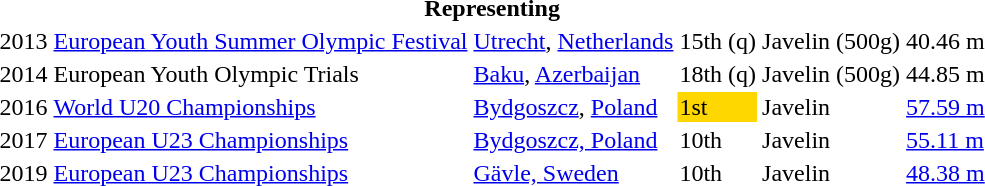<table>
<tr>
<th colspan="6">Representing </th>
</tr>
<tr>
<td>2013</td>
<td><a href='#'>European Youth Summer Olympic Festival</a></td>
<td><a href='#'>Utrecht</a>, <a href='#'>Netherlands</a></td>
<td>15th (q)</td>
<td>Javelin (500g)</td>
<td>40.46 m</td>
</tr>
<tr>
<td>2014</td>
<td>European Youth Olympic Trials</td>
<td><a href='#'>Baku</a>, <a href='#'>Azerbaijan</a></td>
<td>18th (q)</td>
<td>Javelin (500g)</td>
<td>44.85 m</td>
</tr>
<tr>
<td>2016</td>
<td><a href='#'>World U20 Championships</a></td>
<td><a href='#'>Bydgoszcz</a>, <a href='#'>Poland</a></td>
<td bgcolor=gold>1st</td>
<td>Javelin</td>
<td><a href='#'>57.59 m</a></td>
</tr>
<tr>
<td>2017</td>
<td><a href='#'>European U23 Championships</a></td>
<td><a href='#'>Bydgoszcz, Poland</a></td>
<td>10th</td>
<td>Javelin</td>
<td><a href='#'>55.11 m</a></td>
</tr>
<tr>
<td>2019</td>
<td><a href='#'>European U23 Championships</a></td>
<td><a href='#'>Gävle, Sweden</a></td>
<td>10th</td>
<td>Javelin</td>
<td><a href='#'>48.38 m</a></td>
</tr>
</table>
